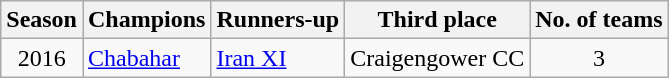<table class="wikitable">
<tr>
<th>Season</th>
<th>Champions</th>
<th>Runners-up</th>
<th>Third place</th>
<th>No. of teams</th>
</tr>
<tr>
<td style="text-align:center;">2016</td>
<td> <a href='#'>Chabahar</a></td>
<td> <a href='#'>Iran XI</a></td>
<td> Craigengower CC</td>
<td style="text-align:center">3</td>
</tr>
</table>
